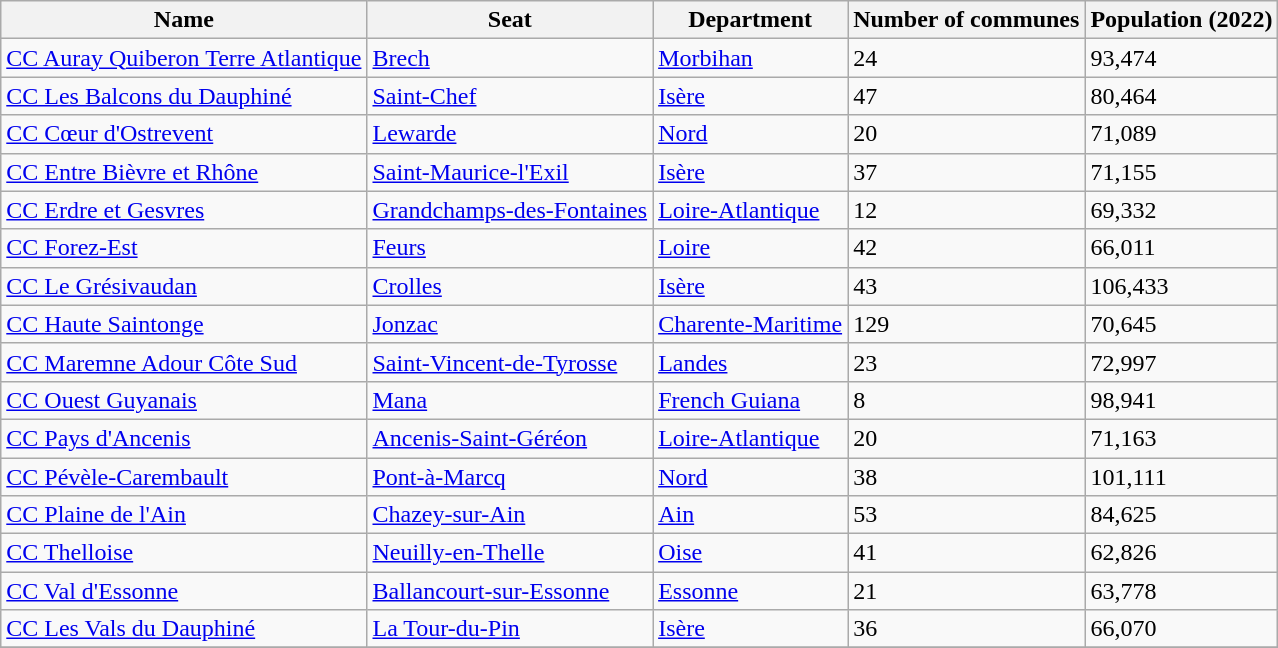<table class="wikitable sortable">
<tr>
<th>Name</th>
<th>Seat</th>
<th>Department</th>
<th>Number of communes</th>
<th>Population (2022)</th>
</tr>
<tr>
<td><a href='#'>CC Auray Quiberon Terre Atlantique</a></td>
<td><a href='#'>Brech</a></td>
<td><a href='#'>Morbihan</a></td>
<td>24</td>
<td>93,474</td>
</tr>
<tr>
<td><a href='#'>CC Les Balcons du Dauphiné</a></td>
<td><a href='#'>Saint-Chef</a></td>
<td><a href='#'>Isère</a></td>
<td>47</td>
<td>80,464</td>
</tr>
<tr>
<td><a href='#'>CC Cœur d'Ostrevent</a></td>
<td><a href='#'>Lewarde</a></td>
<td><a href='#'>Nord</a></td>
<td>20</td>
<td>71,089</td>
</tr>
<tr>
<td><a href='#'>CC Entre Bièvre et Rhône</a></td>
<td><a href='#'>Saint-Maurice-l'Exil</a></td>
<td><a href='#'>Isère</a></td>
<td>37</td>
<td>71,155</td>
</tr>
<tr>
<td><a href='#'>CC Erdre et Gesvres</a></td>
<td><a href='#'>Grandchamps-des-Fontaines</a></td>
<td><a href='#'>Loire-Atlantique</a></td>
<td>12</td>
<td>69,332</td>
</tr>
<tr>
<td><a href='#'>CC Forez-Est</a></td>
<td><a href='#'>Feurs</a></td>
<td><a href='#'>Loire</a></td>
<td>42</td>
<td>66,011</td>
</tr>
<tr>
<td><a href='#'>CC Le Grésivaudan</a></td>
<td><a href='#'>Crolles</a></td>
<td><a href='#'>Isère</a></td>
<td>43</td>
<td>106,433</td>
</tr>
<tr>
<td><a href='#'>CC Haute Saintonge</a></td>
<td><a href='#'>Jonzac</a></td>
<td><a href='#'>Charente-Maritime</a></td>
<td>129</td>
<td>70,645</td>
</tr>
<tr>
<td><a href='#'>CC Maremne Adour Côte Sud</a></td>
<td><a href='#'>Saint-Vincent-de-Tyrosse</a></td>
<td><a href='#'>Landes</a></td>
<td>23</td>
<td>72,997</td>
</tr>
<tr>
<td><a href='#'>CC Ouest Guyanais</a></td>
<td><a href='#'>Mana</a></td>
<td><a href='#'>French Guiana</a></td>
<td>8</td>
<td>98,941</td>
</tr>
<tr>
<td><a href='#'>CC Pays d'Ancenis</a></td>
<td><a href='#'>Ancenis-Saint-Géréon</a></td>
<td><a href='#'>Loire-Atlantique</a></td>
<td>20</td>
<td>71,163</td>
</tr>
<tr>
<td><a href='#'>CC Pévèle-Carembault</a></td>
<td><a href='#'>Pont-à-Marcq</a></td>
<td><a href='#'>Nord</a></td>
<td>38</td>
<td>101,111</td>
</tr>
<tr>
<td><a href='#'>CC Plaine de l'Ain</a></td>
<td><a href='#'>Chazey-sur-Ain</a></td>
<td><a href='#'>Ain</a></td>
<td>53</td>
<td>84,625</td>
</tr>
<tr>
<td><a href='#'>CC Thelloise</a></td>
<td><a href='#'>Neuilly-en-Thelle</a></td>
<td><a href='#'>Oise</a></td>
<td>41</td>
<td>62,826</td>
</tr>
<tr>
<td><a href='#'>CC Val d'Essonne</a></td>
<td><a href='#'>Ballancourt-sur-Essonne</a></td>
<td><a href='#'>Essonne</a></td>
<td>21</td>
<td>63,778</td>
</tr>
<tr>
<td><a href='#'>CC Les Vals du Dauphiné</a></td>
<td><a href='#'>La Tour-du-Pin</a></td>
<td><a href='#'>Isère</a></td>
<td>36</td>
<td>66,070</td>
</tr>
<tr>
</tr>
</table>
